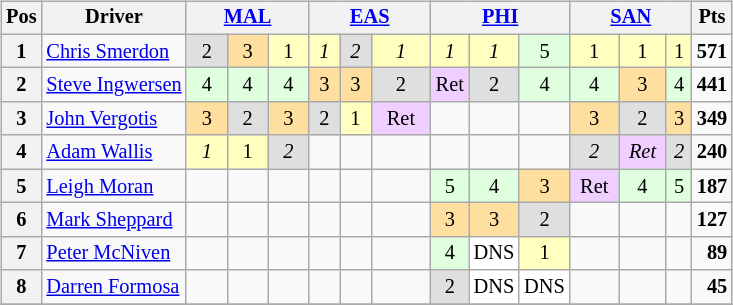<table>
<tr>
<td><br><table class="wikitable" style="font-size: 85%">
<tr>
<th>Pos</th>
<th>Driver</th>
<th width="75px" colspan="3"><a href='#'>MAL</a></th>
<th width="75px" colspan="3"><a href='#'>EAS</a></th>
<th width="75px" colspan="3"><a href='#'>PHI</a></th>
<th width="75px" colspan="3"><a href='#'>SAN</a></th>
<th>Pts</th>
</tr>
<tr>
<th>1</th>
<td><a href='#'>Chris Smerdon</a></td>
<td style="background:#dfdfdf;" align="center">2</td>
<td style="background:#ffdf9f;" align="center">3</td>
<td style="background:#ffffbf;" align="center">1</td>
<td style="background:#ffffbf;" align="center"><em>1</em></td>
<td style="background:#dfdfdf;" align="center"><em>2</em></td>
<td style="background:#ffffbf;" align="center"><em>1</em></td>
<td style="background:#ffffbf;" align="center"><em>1</em></td>
<td style="background:#ffffbf;" align="center"><em>1</em></td>
<td style="background:#dfffdf;" align="center">5</td>
<td style="background:#ffffbf;" align="center">1</td>
<td style="background:#ffffbf;" align="center">1</td>
<td style="background:#ffffbf;" align="center">1</td>
<td align="right"><strong>571</strong></td>
</tr>
<tr>
<th>2</th>
<td><a href='#'>Steve Ingwersen</a></td>
<td style="background:#dfffdf;" align="center">4</td>
<td style="background:#dfffdf;" align="center">4</td>
<td style="background:#dfffdf;" align="center">4</td>
<td style="background:#ffdf9f;" align="center">3</td>
<td style="background:#ffdf9f;" align="center">3</td>
<td style="background:#dfdfdf;" align="center">2</td>
<td style="background:#efcfff;" align="center">Ret</td>
<td style="background:#dfdfdf;" align="center">2</td>
<td style="background:#dfffdf;" align="center">4</td>
<td style="background:#dfffdf;" align="center">4</td>
<td style="background:#ffdf9f;" align="center">3</td>
<td style="background:#dfffdf;" align="center">4</td>
<td align="right"><strong>441</strong></td>
</tr>
<tr>
<th>3</th>
<td><a href='#'>John Vergotis</a></td>
<td style="background:#ffdf9f;" align="center">3</td>
<td style="background:#dfdfdf;" align="center">2</td>
<td style="background:#ffdf9f;" align="center">3</td>
<td style="background:#dfdfdf;" align="center">2</td>
<td style="background:#ffffbf;" align="center">1</td>
<td style="background:#efcfff;" align="center">Ret</td>
<td></td>
<td></td>
<td></td>
<td style="background:#ffdf9f;" align="center">3</td>
<td style="background:#dfdfdf;" align="center">2</td>
<td style="background:#ffdf9f;" align="center">3</td>
<td align="right"><strong>349</strong></td>
</tr>
<tr>
<th>4</th>
<td><a href='#'>Adam Wallis</a></td>
<td style="background:#ffffbf;" align="center"><em>1</em></td>
<td style="background:#ffffbf;" align="center">1</td>
<td style="background:#dfdfdf;" align="center"><em>2</em></td>
<td></td>
<td></td>
<td></td>
<td></td>
<td></td>
<td></td>
<td style="background:#dfdfdf;" align="center"><em>2</em></td>
<td style="background:#efcfff;" align="center"><em>Ret</em></td>
<td style="background:#dfdfdf;" align="center"><em>2</em></td>
<td align="right"><strong>240</strong></td>
</tr>
<tr>
<th>5</th>
<td><a href='#'>Leigh Moran</a></td>
<td></td>
<td></td>
<td></td>
<td></td>
<td></td>
<td></td>
<td style="background:#dfffdf;" align="center">5</td>
<td style="background:#dfffdf;" align="center">4</td>
<td style="background:#ffdf9f;" align="center">3</td>
<td style="background:#efcfff;" align="center">Ret</td>
<td style="background:#dfffdf;" align="center">4</td>
<td style="background:#dfffdf;" align="center">5</td>
<td align="right"><strong>187</strong></td>
</tr>
<tr>
<th>6</th>
<td><a href='#'>Mark Sheppard</a></td>
<td></td>
<td></td>
<td></td>
<td></td>
<td></td>
<td></td>
<td style="background:#ffdf9f;" align="center">3</td>
<td style="background:#ffdf9f;" align="center">3</td>
<td style="background:#dfdfdf;" align="center">2</td>
<td></td>
<td></td>
<td></td>
<td align="right"><strong>127</strong></td>
</tr>
<tr>
<th>7</th>
<td><a href='#'>Peter McNiven</a></td>
<td></td>
<td></td>
<td></td>
<td></td>
<td></td>
<td></td>
<td style="background:#dfffdf;" align="center">4</td>
<td style="background:#ffffff;" align="center">DNS</td>
<td style="background:#ffffbf;" align="center">1</td>
<td></td>
<td></td>
<td></td>
<td align="right"><strong>89</strong></td>
</tr>
<tr>
<th>8</th>
<td><a href='#'>Darren Formosa</a></td>
<td></td>
<td></td>
<td></td>
<td></td>
<td></td>
<td></td>
<td style="background:#dfdfdf;" align="center">2</td>
<td style="background:#ffffff;" align="center">DNS</td>
<td style="background:#ffffff;" align="center">DNS</td>
<td></td>
<td></td>
<td></td>
<td align="right"><strong>45</strong></td>
</tr>
<tr>
</tr>
</table>
</td>
<td valign="top"><br></td>
</tr>
</table>
